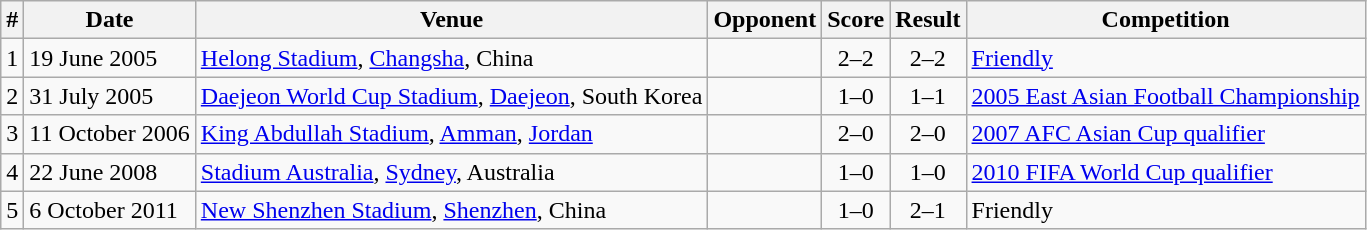<table class="wikitable sortable">
<tr>
<th>#</th>
<th>Date</th>
<th>Venue</th>
<th>Opponent</th>
<th>Score</th>
<th>Result</th>
<th>Competition</th>
</tr>
<tr>
<td>1</td>
<td>19 June 2005</td>
<td><a href='#'>Helong Stadium</a>, <a href='#'>Changsha</a>, China</td>
<td></td>
<td align="center">2–2</td>
<td align="center">2–2</td>
<td><a href='#'>Friendly</a></td>
</tr>
<tr>
<td>2</td>
<td>31 July 2005</td>
<td><a href='#'>Daejeon World Cup Stadium</a>, <a href='#'>Daejeon</a>, South Korea</td>
<td></td>
<td align="center">1–0</td>
<td align="center">1–1</td>
<td><a href='#'>2005 East Asian Football Championship</a></td>
</tr>
<tr>
<td>3</td>
<td>11 October 2006</td>
<td><a href='#'>King Abdullah Stadium</a>, <a href='#'>Amman</a>, <a href='#'>Jordan</a></td>
<td></td>
<td align="center">2–0</td>
<td align="center">2–0</td>
<td><a href='#'>2007 AFC Asian Cup qualifier</a></td>
</tr>
<tr>
<td>4</td>
<td>22 June 2008</td>
<td><a href='#'>Stadium Australia</a>, <a href='#'>Sydney</a>, Australia</td>
<td></td>
<td align="center">1–0</td>
<td align="center">1–0</td>
<td><a href='#'>2010 FIFA World Cup qualifier</a></td>
</tr>
<tr>
<td>5</td>
<td>6 October 2011</td>
<td><a href='#'>New Shenzhen Stadium</a>, <a href='#'>Shenzhen</a>, China</td>
<td></td>
<td align="center">1–0</td>
<td align="center">2–1</td>
<td>Friendly</td>
</tr>
</table>
